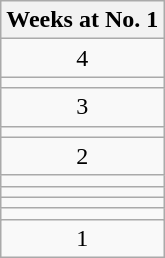<table class="wikitable plainrowheaders" style="text-align:center;">
<tr>
<th>Weeks at No. 1</th>
</tr>
<tr>
<td>4</td>
</tr>
<tr>
<td></td>
</tr>
<tr>
<td>3</td>
</tr>
<tr>
<td></td>
</tr>
<tr>
<td>2</td>
</tr>
<tr>
<td></td>
</tr>
<tr>
<td></td>
</tr>
<tr>
<td></td>
</tr>
<tr>
<td></td>
</tr>
<tr>
<td rowspan="28">1</td>
</tr>
<tr>
</tr>
<tr>
</tr>
<tr>
</tr>
<tr>
</tr>
<tr>
</tr>
<tr>
</tr>
<tr>
</tr>
<tr>
</tr>
<tr>
</tr>
<tr>
</tr>
<tr>
</tr>
<tr>
</tr>
<tr>
</tr>
<tr>
</tr>
<tr>
</tr>
<tr>
</tr>
<tr>
</tr>
<tr>
</tr>
<tr>
</tr>
<tr>
</tr>
<tr>
</tr>
<tr>
</tr>
<tr>
</tr>
<tr>
</tr>
<tr>
</tr>
<tr>
</tr>
</table>
